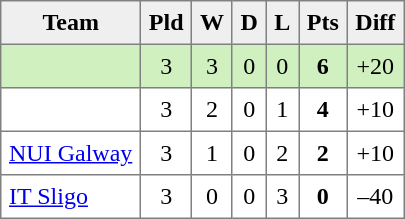<table style=border-collapse:collapse border=1 cellspacing=0 cellpadding=5>
<tr align=center bgcolor=#efefef>
<th>Team</th>
<th>Pld</th>
<th>W</th>
<th>D</th>
<th>L</th>
<th>Pts</th>
<th>Diff</th>
</tr>
<tr align=center style="background:#D0F0C0;">
<td style="text-align:left;"> </td>
<td>3</td>
<td>3</td>
<td>0</td>
<td>0</td>
<td><strong>6</strong></td>
<td>+20</td>
</tr>
<tr align=center style="background:#FFFFFF;">
<td style="text-align:left;"> </td>
<td>3</td>
<td>2</td>
<td>0</td>
<td>1</td>
<td><strong>4</strong></td>
<td>+10</td>
</tr>
<tr align=center style="background:#FFFFFF;">
<td style="text-align:left;"> <a href='#'>NUI Galway</a></td>
<td>3</td>
<td>1</td>
<td>0</td>
<td>2</td>
<td><strong>2</strong></td>
<td>+10</td>
</tr>
<tr align=center style="background:#FFFFFF;">
<td style="text-align:left;"> <a href='#'>IT Sligo</a></td>
<td>3</td>
<td>0</td>
<td>0</td>
<td>3</td>
<td><strong>0</strong></td>
<td>–40</td>
</tr>
</table>
